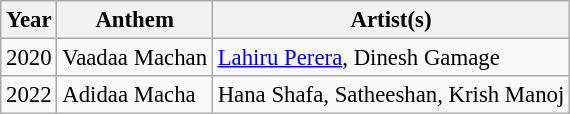<table class="wikitable" style="text-align:left;font-size:95%">
<tr>
<th>Year</th>
<th>Anthem</th>
<th>Artist(s)</th>
</tr>
<tr>
<td>2020</td>
<td>Vaadaa Machan</td>
<td><a href='#'>Lahiru Perera</a>, Dinesh Gamage</td>
</tr>
<tr>
<td>2022</td>
<td>Adidaa Macha</td>
<td>Hana Shafa, Satheeshan, Krish Manoj</td>
</tr>
</table>
